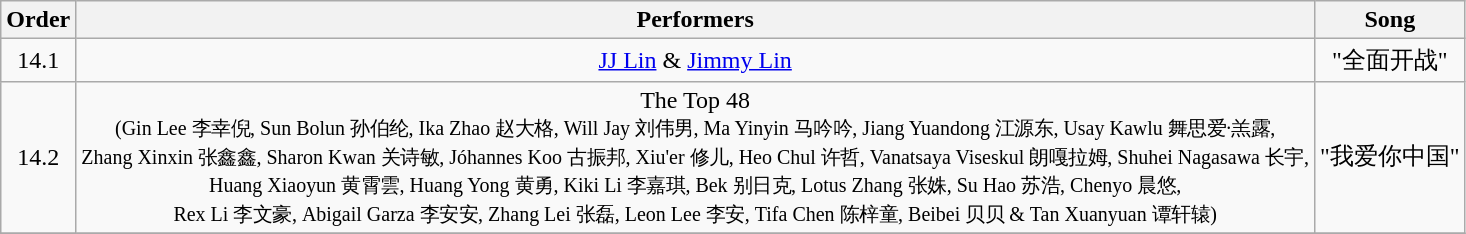<table class="wikitable" style="text-align:center;">
<tr>
<th>Order</th>
<th>Performers</th>
<th>Song</th>
</tr>
<tr>
<td>14.1</td>
<td><a href='#'>JJ Lin</a> & <a href='#'>Jimmy Lin</a></td>
<td>"全面开战"</td>
</tr>
<tr>
<td>14.2</td>
<td>The Top 48<br><small>(Gin Lee 李幸倪, Sun Bolun 孙伯纶, Ika Zhao 赵大格, Will Jay 刘伟男, Ma Yinyin 马吟吟, Jiang Yuandong 江源东, Usay Kawlu 舞思爱·羔露,<br>Zhang Xinxin 张鑫鑫, Sharon Kwan 关诗敏, Jóhannes Koo 古振邦, Xiu'er 修儿, Heo Chul 许哲, Vanatsaya Viseskul 朗嘎拉姆, Shuhei Nagasawa 长宇,<br>Huang Xiaoyun 黄霄雲, Huang Yong 黄勇, Kiki Li 李嘉琪, Bek 别日克, Lotus Zhang 张姝, Su Hao 苏浩, Chenyo 晨悠,<br>Rex Li 李文豪, Abigail Garza 李安安, Zhang Lei 张磊, Leon Lee 李安, Tifa Chen 陈梓童, Beibei 贝贝 & Tan Xuanyuan 谭轩辕) </small></td>
<td>"我爱你中国"</td>
</tr>
<tr>
</tr>
</table>
